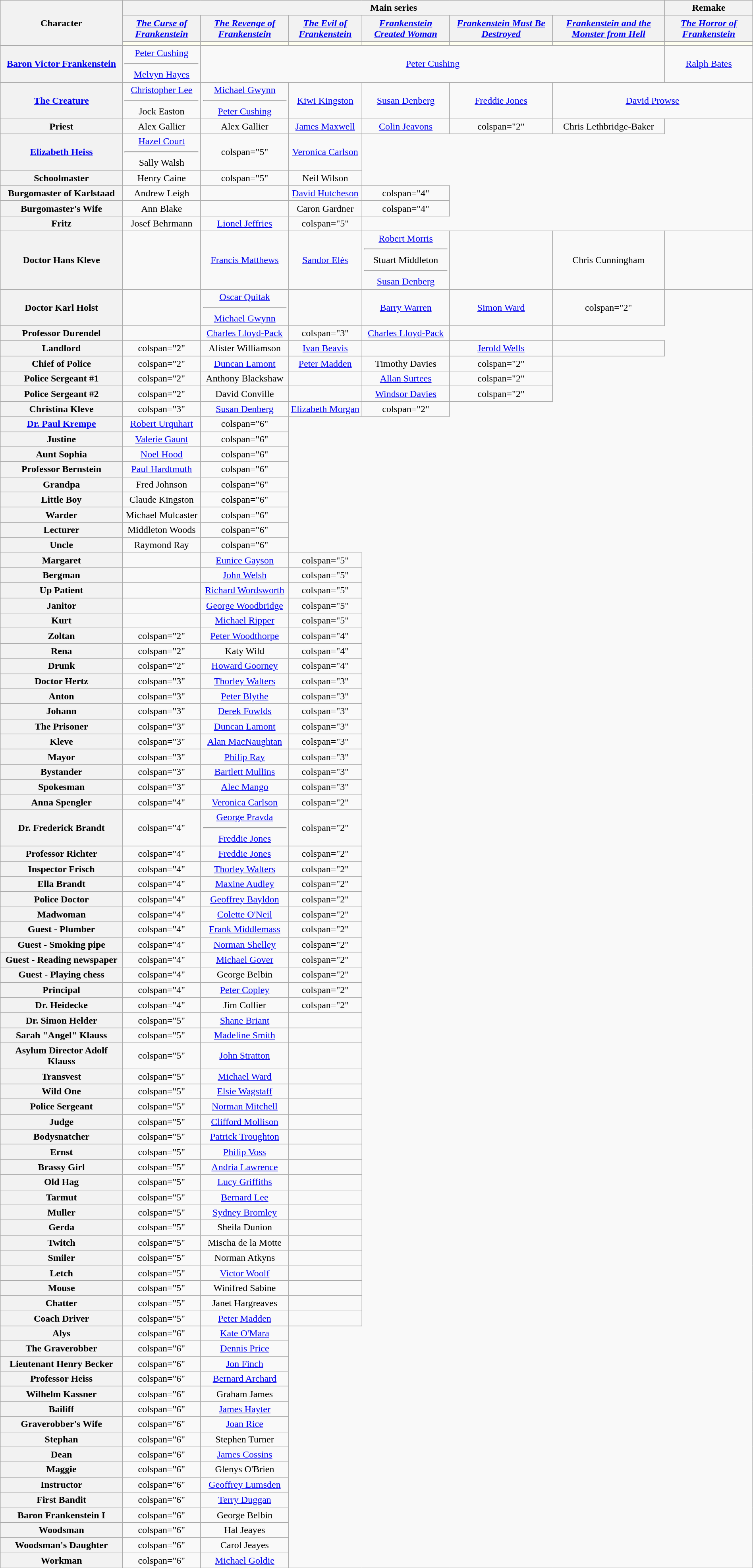<table class="wikitable" style="text-align:center; width:100%; font-size:100%">
<tr>
<th rowspan="3" style="width:12.5%;">Character</th>
<th colspan="6">Main series</th>
<th>Remake</th>
</tr>
<tr>
<th style="width:08.0%;"><em><a href='#'>The Curse of Frankenstein</a></em></th>
<th style="width:09.0%;"><em><a href='#'>The Revenge of Frankenstein</a></em></th>
<th style="width:07.0%;"><em><a href='#'>The Evil of Frankenstein</a></em></th>
<th style="width:09.0%;"><em><a href='#'>Frankenstein Created Woman</a></em></th>
<th style="width:10.5%;"><em><a href='#'>Frankenstein Must Be Destroyed</a></em></th>
<th style="width:11.5%;"><em><a href='#'>Frankenstein and the Monster from Hell</a></em></th>
<th style="width:09.0%;"><em><a href='#'>The Horror of Frankenstein</a></em></th>
</tr>
<tr>
<th style="background:ivory;"></th>
<th style="background:ivory;"></th>
<th style="background:ivory;"></th>
<th style="background:ivory;"></th>
<th style="background:ivory;"></th>
<th style="background:ivory;"></th>
<th style="background:ivory;"></th>
</tr>
<tr>
<th><a href='#'>Baron Victor Frankenstein<br></a></th>
<td style="text-align:center;"><a href='#'>Peter Cushing</a><hr><a href='#'>Melvyn Hayes</a></td>
<td colspan="5" style="text-align:center;"><a href='#'>Peter Cushing</a></td>
<td style="text-align:center;"><a href='#'>Ralph Bates</a></td>
</tr>
<tr>
<th><a href='#'>The Creature<br></a></th>
<td style="text-align:center;"><a href='#'>Christopher Lee</a><hr>Jock Easton</td>
<td style="text-align:center;"><a href='#'>Michael Gwynn</a><hr><a href='#'>Peter Cushing</a></td>
<td style="text-align:center;"><a href='#'>Kiwi Kingston</a></td>
<td style="text-align:center;"><a href='#'>Susan Denberg</a></td>
<td style="text-align:center;"><a href='#'>Freddie Jones</a></td>
<td colspan="2" style="text-align:center;"><a href='#'>David Prowse</a></td>
</tr>
<tr>
<th>Priest</th>
<td style="text-align:center;">Alex Gallier</td>
<td style="text-align:center;">Alex Gallier</td>
<td style="text-align:center;"><a href='#'>James Maxwell</a></td>
<td style="text-align:center;"><a href='#'>Colin Jeavons</a></td>
<td>colspan="2" </td>
<td style="text-align:center;">Chris Lethbridge-Baker</td>
</tr>
<tr>
<th><a href='#'>Elizabeth Heiss</a></th>
<td style="text-align:center;"><a href='#'>Hazel Court</a><hr>Sally Walsh</td>
<td>colspan="5" </td>
<td style="text-align:center;"><a href='#'>Veronica Carlson</a></td>
</tr>
<tr>
<th>Schoolmaster</th>
<td style="text-align:center;">Henry Caine</td>
<td>colspan="5" </td>
<td style="text-align:center;">Neil Wilson</td>
</tr>
<tr>
<th>Burgomaster of Karlstaad</th>
<td style="text-align:center;">Andrew Leigh</td>
<td></td>
<td style="text-align:center;"><a href='#'>David Hutcheson</a></td>
<td>colspan="4" </td>
</tr>
<tr>
<th>Burgomaster's Wife</th>
<td style="text-align:center;">Ann Blake</td>
<td></td>
<td style="text-align:center;">Caron Gardner</td>
<td>colspan="4" </td>
</tr>
<tr>
<th>Fritz</th>
<td style="text-align:center;">Josef Behrmann</td>
<td style="text-align:center;"><a href='#'>Lionel Jeffries</a></td>
<td>colspan="5" </td>
</tr>
<tr>
<th>Doctor Hans Kleve</th>
<td></td>
<td style="text-align:center;"><a href='#'>Francis Matthews</a></td>
<td style="text-align:center;"><a href='#'>Sandor Elès</a></td>
<td style="text-align:center;"><a href='#'>Robert Morris</a><hr>Stuart Middleton<hr><a href='#'>Susan Denberg</a></td>
<td></td>
<td style="text-align:center;">Chris Cunningham</td>
<td></td>
</tr>
<tr>
<th>Doctor Karl Holst</th>
<td></td>
<td style="text-align:center;"><a href='#'>Oscar Quitak</a><hr><a href='#'>Michael Gwynn</a></td>
<td></td>
<td style="text-align:center;"><a href='#'>Barry Warren</a></td>
<td style="text-align:center;"><a href='#'>Simon Ward</a></td>
<td>colspan="2" </td>
</tr>
<tr>
<th>Professor Durendel<br></th>
<td></td>
<td style="text-align:center;"><a href='#'>Charles Lloyd-Pack</a></td>
<td>colspan="3" </td>
<td style="text-align:center;"><a href='#'>Charles Lloyd-Pack</a></td>
<td></td>
</tr>
<tr>
<th>Landlord</th>
<td>colspan="2" </td>
<td style="text-align:center;">Alister Williamson</td>
<td style="text-align:center;"><a href='#'>Ivan Beavis</a></td>
<td></td>
<td style="text-align:center;"><a href='#'>Jerold Wells</a></td>
<td></td>
</tr>
<tr>
<th>Chief of Police</th>
<td>colspan="2" </td>
<td style="text-align:center;"><a href='#'>Duncan Lamont</a></td>
<td style="text-align:center;"><a href='#'>Peter Madden</a></td>
<td style="text-align:center;">Timothy Davies</td>
<td>colspan="2" </td>
</tr>
<tr>
<th>Police Sergeant #1</th>
<td>colspan="2" </td>
<td style="text-align:center;">Anthony Blackshaw</td>
<td></td>
<td style="text-align:center;"><a href='#'>Allan Surtees</a></td>
<td>colspan="2" </td>
</tr>
<tr>
<th>Police Sergeant #2</th>
<td>colspan="2" </td>
<td style="text-align:center;">David Conville</td>
<td></td>
<td style="text-align:center;"><a href='#'>Windsor Davies</a></td>
<td>colspan="2" </td>
</tr>
<tr>
<th>Christina Kleve</th>
<td>colspan="3" </td>
<td style="text-align:center;"><a href='#'>Susan Denberg</a></td>
<td style="text-align:center;"><a href='#'>Elizabeth Morgan</a></td>
<td>colspan="2" </td>
</tr>
<tr>
<th><a href='#'>Dr. Paul Krempe</a></th>
<td style="text-align:center;"><a href='#'>Robert Urquhart</a></td>
<td>colspan="6" </td>
</tr>
<tr>
<th>Justine</th>
<td style="text-align:center;"><a href='#'>Valerie Gaunt</a></td>
<td>colspan="6" </td>
</tr>
<tr>
<th>Aunt Sophia</th>
<td style="text-align:center;"><a href='#'>Noel Hood</a></td>
<td>colspan="6" </td>
</tr>
<tr>
<th>Professor Bernstein</th>
<td style="text-align:center;"><a href='#'>Paul Hardtmuth</a></td>
<td>colspan="6" </td>
</tr>
<tr>
<th>Grandpa</th>
<td style="text-align:center;">Fred Johnson</td>
<td>colspan="6" </td>
</tr>
<tr>
<th>Little Boy</th>
<td style="text-align:center;">Claude Kingston</td>
<td>colspan="6" </td>
</tr>
<tr>
<th>Warder</th>
<td style="text-align:center;">Michael Mulcaster</td>
<td>colspan="6" </td>
</tr>
<tr>
<th>Lecturer</th>
<td style="text-align:center;">Middleton Woods</td>
<td>colspan="6" </td>
</tr>
<tr>
<th>Uncle</th>
<td style="text-align:center;">Raymond Ray</td>
<td>colspan="6" </td>
</tr>
<tr>
<th>Margaret</th>
<td></td>
<td style="text-align:center;"><a href='#'>Eunice Gayson</a></td>
<td>colspan="5" </td>
</tr>
<tr>
<th>Bergman</th>
<td></td>
<td style="text-align:center;"><a href='#'>John Welsh</a></td>
<td>colspan="5" </td>
</tr>
<tr>
<th>Up Patient</th>
<td></td>
<td style="text-align:center;"><a href='#'>Richard Wordsworth</a></td>
<td>colspan="5" </td>
</tr>
<tr>
<th>Janitor</th>
<td></td>
<td style="text-align:center;"><a href='#'>George Woodbridge</a></td>
<td>colspan="5" </td>
</tr>
<tr>
<th>Kurt</th>
<td></td>
<td style="text-align:center;"><a href='#'>Michael Ripper</a></td>
<td>colspan="5" </td>
</tr>
<tr>
<th>Zoltan</th>
<td>colspan="2" </td>
<td style="text-align:center;"><a href='#'>Peter Woodthorpe</a></td>
<td>colspan="4" </td>
</tr>
<tr>
<th>Rena</th>
<td>colspan="2" </td>
<td style="text-align:center;">Katy Wild</td>
<td>colspan="4" </td>
</tr>
<tr>
<th>Drunk</th>
<td>colspan="2" </td>
<td style="text-align:center;"><a href='#'>Howard Goorney</a></td>
<td>colspan="4" </td>
</tr>
<tr>
<th>Doctor Hertz</th>
<td>colspan="3" </td>
<td style="text-align:center;"><a href='#'>Thorley Walters</a></td>
<td>colspan="3" </td>
</tr>
<tr>
<th>Anton</th>
<td>colspan="3" </td>
<td style="text-align:center;"><a href='#'>Peter Blythe</a></td>
<td>colspan="3" </td>
</tr>
<tr>
<th>Johann</th>
<td>colspan="3" </td>
<td style="text-align:center;"><a href='#'>Derek Fowlds</a></td>
<td>colspan="3" </td>
</tr>
<tr>
<th>The Prisoner<br></th>
<td>colspan="3" </td>
<td style="text-align:center;"><a href='#'>Duncan Lamont</a></td>
<td>colspan="3" </td>
</tr>
<tr>
<th>Kleve</th>
<td>colspan="3" </td>
<td style="text-align:center;"><a href='#'>Alan MacNaughtan</a></td>
<td>colspan="3" </td>
</tr>
<tr>
<th>Mayor</th>
<td>colspan="3" </td>
<td style="text-align:center;"><a href='#'>Philip Ray</a></td>
<td>colspan="3" </td>
</tr>
<tr>
<th>Bystander</th>
<td>colspan="3" </td>
<td style="text-align:center;"><a href='#'>Bartlett Mullins</a></td>
<td>colspan="3" </td>
</tr>
<tr>
<th>Spokesman</th>
<td>colspan="3" </td>
<td style="text-align:center;"><a href='#'>Alec Mango</a></td>
<td>colspan="3" </td>
</tr>
<tr>
<th>Anna Spengler</th>
<td>colspan="4" </td>
<td style="text-align:center;"><a href='#'>Veronica Carlson</a></td>
<td>colspan="2" </td>
</tr>
<tr>
<th>Dr. Frederick Brandt</th>
<td>colspan="4" </td>
<td style="text-align:center;"><a href='#'>George Pravda</a><hr><a href='#'>Freddie Jones</a></td>
<td>colspan="2" </td>
</tr>
<tr>
<th>Professor Richter</th>
<td>colspan="4" </td>
<td style="text-align:center;"><a href='#'>Freddie Jones</a></td>
<td>colspan="2" </td>
</tr>
<tr>
<th>Inspector Frisch</th>
<td>colspan="4" </td>
<td style="text-align:center;"><a href='#'>Thorley Walters</a></td>
<td>colspan="2" </td>
</tr>
<tr>
<th>Ella Brandt</th>
<td>colspan="4" </td>
<td style="text-align:center;"><a href='#'>Maxine Audley</a></td>
<td>colspan="2" </td>
</tr>
<tr>
<th>Police Doctor</th>
<td>colspan="4" </td>
<td style="text-align:center;"><a href='#'>Geoffrey Bayldon</a></td>
<td>colspan="2" </td>
</tr>
<tr>
<th>Madwoman</th>
<td>colspan="4" </td>
<td style="text-align:center;"><a href='#'>Colette O'Neil</a></td>
<td>colspan="2" </td>
</tr>
<tr>
<th>Guest - Plumber</th>
<td>colspan="4" </td>
<td style="text-align:center;"><a href='#'>Frank Middlemass</a></td>
<td>colspan="2" </td>
</tr>
<tr>
<th>Guest - Smoking pipe</th>
<td>colspan="4" </td>
<td style="text-align:center;"><a href='#'>Norman Shelley</a></td>
<td>colspan="2" </td>
</tr>
<tr>
<th>Guest - Reading newspaper</th>
<td>colspan="4" </td>
<td style="text-align:center;"><a href='#'>Michael Gover</a></td>
<td>colspan="2" </td>
</tr>
<tr>
<th>Guest - Playing chess</th>
<td>colspan="4" </td>
<td style="text-align:center;">George Belbin</td>
<td>colspan="2" </td>
</tr>
<tr>
<th>Principal</th>
<td>colspan="4" </td>
<td style="text-align:center;"><a href='#'>Peter Copley</a></td>
<td>colspan="2" </td>
</tr>
<tr>
<th>Dr. Heidecke</th>
<td>colspan="4" </td>
<td style="text-align:center;">Jim Collier</td>
<td>colspan="2" </td>
</tr>
<tr>
<th>Dr. Simon Helder</th>
<td>colspan="5" </td>
<td style="text-align:center;"><a href='#'>Shane Briant</a></td>
<td></td>
</tr>
<tr>
<th>Sarah "Angel" Klauss</th>
<td>colspan="5" </td>
<td style="text-align:center;"><a href='#'>Madeline Smith</a></td>
<td></td>
</tr>
<tr>
<th>Asylum Director Adolf Klauss</th>
<td>colspan="5" </td>
<td style="text-align:center;"><a href='#'>John Stratton</a></td>
<td></td>
</tr>
<tr>
<th>Transvest</th>
<td>colspan="5" </td>
<td style="text-align:center;"><a href='#'>Michael Ward</a></td>
<td></td>
</tr>
<tr>
<th>Wild One</th>
<td>colspan="5" </td>
<td style="text-align:center;"><a href='#'>Elsie Wagstaff</a></td>
<td></td>
</tr>
<tr>
<th>Police Sergeant</th>
<td>colspan="5" </td>
<td style="text-align:center;"><a href='#'>Norman Mitchell</a></td>
<td></td>
</tr>
<tr>
<th>Judge</th>
<td>colspan="5" </td>
<td style="text-align:center;"><a href='#'>Clifford Mollison</a></td>
<td></td>
</tr>
<tr>
<th>Bodysnatcher</th>
<td>colspan="5" </td>
<td style="text-align:center;"><a href='#'>Patrick Troughton</a></td>
<td></td>
</tr>
<tr>
<th>Ernst</th>
<td>colspan="5" </td>
<td style="text-align:center;"><a href='#'>Philip Voss</a></td>
<td></td>
</tr>
<tr>
<th>Brassy Girl</th>
<td>colspan="5" </td>
<td style="text-align:center;"><a href='#'>Andria Lawrence</a></td>
<td></td>
</tr>
<tr>
<th>Old Hag</th>
<td>colspan="5" </td>
<td style="text-align:center;"><a href='#'>Lucy Griffiths</a></td>
<td></td>
</tr>
<tr>
<th>Tarmut</th>
<td>colspan="5" </td>
<td style="text-align:center;"><a href='#'>Bernard Lee</a></td>
<td></td>
</tr>
<tr>
<th>Muller</th>
<td>colspan="5" </td>
<td style="text-align:center;"><a href='#'>Sydney Bromley</a></td>
<td></td>
</tr>
<tr>
<th>Gerda</th>
<td>colspan="5" </td>
<td style="text-align:center;">Sheila Dunion</td>
<td></td>
</tr>
<tr>
<th>Twitch</th>
<td>colspan="5" </td>
<td style="text-align:center;">Mischa de la Motte</td>
<td></td>
</tr>
<tr>
<th>Smiler</th>
<td>colspan="5" </td>
<td style="text-align:center;">Norman Atkyns</td>
<td></td>
</tr>
<tr>
<th>Letch</th>
<td>colspan="5" </td>
<td style="text-align:center;"><a href='#'>Victor Woolf</a></td>
<td></td>
</tr>
<tr>
<th>Mouse</th>
<td>colspan="5" </td>
<td style="text-align:center;">Winifred Sabine</td>
<td></td>
</tr>
<tr>
<th>Chatter</th>
<td>colspan="5" </td>
<td style="text-align:center;">Janet Hargreaves</td>
<td></td>
</tr>
<tr>
<th>Coach Driver</th>
<td>colspan="5" </td>
<td style="text-align:center;"><a href='#'>Peter Madden</a></td>
<td></td>
</tr>
<tr>
<th>Alys</th>
<td>colspan="6" </td>
<td style="text-align:center;"><a href='#'>Kate O'Mara</a></td>
</tr>
<tr>
<th>The Graverobber</th>
<td>colspan="6" </td>
<td style="text-align:center;"><a href='#'>Dennis Price</a></td>
</tr>
<tr>
<th>Lieutenant Henry Becker</th>
<td>colspan="6" </td>
<td style="text-align:center;"><a href='#'>Jon Finch</a></td>
</tr>
<tr>
<th>Professor Heiss</th>
<td>colspan="6" </td>
<td style="text-align:center;"><a href='#'>Bernard Archard</a></td>
</tr>
<tr>
<th>Wilhelm Kassner</th>
<td>colspan="6" </td>
<td style="text-align:center;">Graham James</td>
</tr>
<tr>
<th>Bailiff</th>
<td>colspan="6" </td>
<td style="text-align:center;"><a href='#'>James Hayter</a></td>
</tr>
<tr>
<th>Graverobber's Wife</th>
<td>colspan="6" </td>
<td style="text-align:center;"><a href='#'>Joan Rice</a></td>
</tr>
<tr>
<th>Stephan</th>
<td>colspan="6" </td>
<td style="text-align:center;">Stephen Turner</td>
</tr>
<tr>
<th>Dean</th>
<td>colspan="6" </td>
<td style="text-align:center;"><a href='#'>James Cossins</a></td>
</tr>
<tr>
<th>Maggie</th>
<td>colspan="6" </td>
<td style="text-align:center;">Glenys O'Brien</td>
</tr>
<tr>
<th>Instructor</th>
<td>colspan="6" </td>
<td style="text-align:center;"><a href='#'>Geoffrey Lumsden</a></td>
</tr>
<tr>
<th>First Bandit</th>
<td>colspan="6" </td>
<td style="text-align:center;"><a href='#'>Terry Duggan</a></td>
</tr>
<tr>
<th>Baron Frankenstein I</th>
<td>colspan="6" </td>
<td style="text-align:center;">George Belbin</td>
</tr>
<tr>
<th>Woodsman</th>
<td>colspan="6" </td>
<td style="text-align:center;">Hal Jeayes</td>
</tr>
<tr>
<th>Woodsman's Daughter</th>
<td>colspan="6" </td>
<td style="text-align:center;">Carol Jeayes</td>
</tr>
<tr>
<th>Workman</th>
<td>colspan="6" </td>
<td style="text-align:center;"><a href='#'>Michael Goldie</a></td>
</tr>
<tr>
</tr>
</table>
